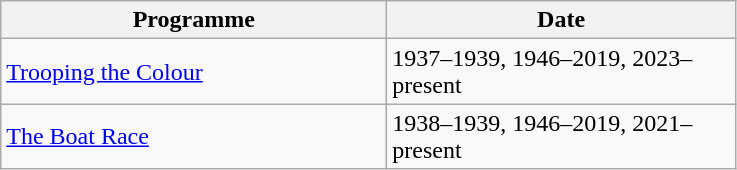<table class="wikitable">
<tr>
<th width=250>Programme</th>
<th width=225>Date</th>
</tr>
<tr>
<td><a href='#'>Trooping the Colour</a></td>
<td>1937–1939, 1946–2019, 2023–present</td>
</tr>
<tr>
<td><a href='#'>The Boat Race</a></td>
<td>1938–1939, 1946–2019, 2021–present</td>
</tr>
</table>
